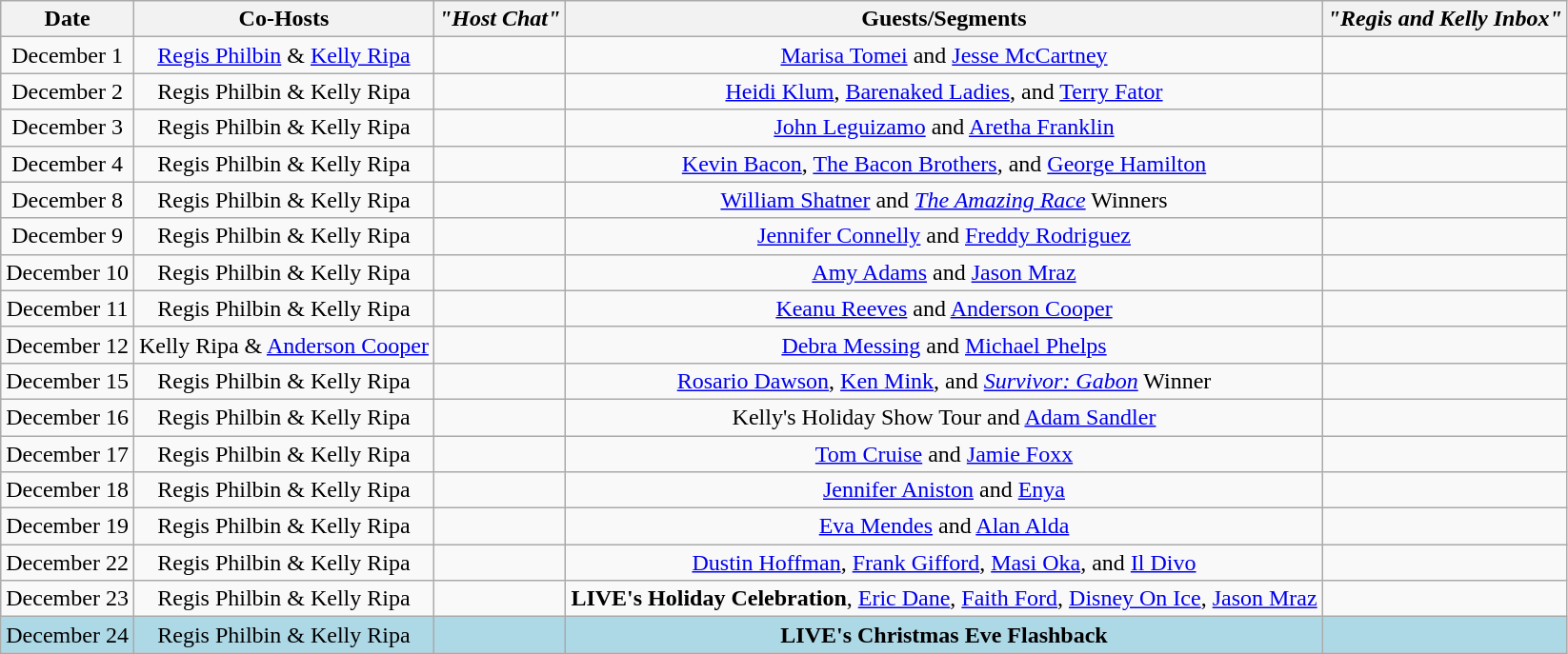<table class="wikitable sortable" style="text-align:center;">
<tr>
<th>Date</th>
<th>Co-Hosts</th>
<th><em>"Host Chat"</em></th>
<th>Guests/Segments</th>
<th><em>"Regis and Kelly Inbox"</em></th>
</tr>
<tr>
<td>December 1</td>
<td><a href='#'>Regis Philbin</a> & <a href='#'>Kelly Ripa</a></td>
<td></td>
<td><a href='#'>Marisa Tomei</a> and <a href='#'>Jesse McCartney</a></td>
<td></td>
</tr>
<tr>
<td>December 2</td>
<td>Regis Philbin & Kelly Ripa</td>
<td></td>
<td><a href='#'>Heidi Klum</a>, <a href='#'>Barenaked Ladies</a>, and <a href='#'>Terry Fator</a></td>
<td></td>
</tr>
<tr>
<td>December 3</td>
<td>Regis Philbin & Kelly Ripa</td>
<td></td>
<td><a href='#'>John Leguizamo</a> and <a href='#'>Aretha Franklin</a></td>
<td></td>
</tr>
<tr>
<td>December 4</td>
<td>Regis Philbin & Kelly Ripa</td>
<td></td>
<td><a href='#'>Kevin Bacon</a>, <a href='#'>The Bacon Brothers</a>, and <a href='#'>George Hamilton</a></td>
<td></td>
</tr>
<tr>
<td>December 8</td>
<td>Regis Philbin & Kelly Ripa</td>
<td></td>
<td><a href='#'>William Shatner</a> and <em><a href='#'>The Amazing Race</a></em> Winners</td>
<td></td>
</tr>
<tr>
<td>December 9</td>
<td>Regis Philbin & Kelly Ripa</td>
<td></td>
<td><a href='#'>Jennifer Connelly</a> and <a href='#'>Freddy Rodriguez</a></td>
<td></td>
</tr>
<tr>
<td>December 10</td>
<td>Regis Philbin & Kelly Ripa</td>
<td></td>
<td><a href='#'>Amy Adams</a> and <a href='#'>Jason Mraz</a></td>
<td></td>
</tr>
<tr>
<td>December 11</td>
<td>Regis Philbin & Kelly Ripa</td>
<td></td>
<td><a href='#'>Keanu Reeves</a> and <a href='#'>Anderson Cooper</a></td>
<td></td>
</tr>
<tr>
<td>December 12</td>
<td>Kelly Ripa & <a href='#'>Anderson Cooper</a></td>
<td></td>
<td><a href='#'>Debra Messing</a> and <a href='#'>Michael Phelps</a></td>
<td></td>
</tr>
<tr>
<td>December 15</td>
<td>Regis Philbin & Kelly Ripa</td>
<td></td>
<td><a href='#'>Rosario Dawson</a>, <a href='#'>Ken Mink</a>, and <em><a href='#'>Survivor: Gabon</a></em> Winner</td>
<td></td>
</tr>
<tr>
<td>December 16</td>
<td>Regis Philbin & Kelly Ripa</td>
<td></td>
<td>Kelly's Holiday Show Tour and <a href='#'>Adam Sandler</a></td>
<td></td>
</tr>
<tr>
<td>December 17</td>
<td>Regis Philbin & Kelly Ripa</td>
<td></td>
<td><a href='#'>Tom Cruise</a> and <a href='#'>Jamie Foxx</a></td>
<td></td>
</tr>
<tr>
<td>December 18</td>
<td>Regis Philbin & Kelly Ripa</td>
<td></td>
<td><a href='#'>Jennifer Aniston</a> and <a href='#'>Enya</a></td>
<td></td>
</tr>
<tr>
<td>December 19</td>
<td>Regis Philbin & Kelly Ripa</td>
<td></td>
<td><a href='#'>Eva Mendes</a> and <a href='#'>Alan Alda</a></td>
<td></td>
</tr>
<tr>
<td>December 22</td>
<td>Regis Philbin & Kelly Ripa</td>
<td></td>
<td><a href='#'>Dustin Hoffman</a>, <a href='#'>Frank Gifford</a>, <a href='#'>Masi Oka</a>, and <a href='#'>Il Divo</a></td>
<td></td>
</tr>
<tr>
<td>December 23</td>
<td>Regis Philbin & Kelly Ripa</td>
<td></td>
<td><strong>LIVE's Holiday Celebration</strong>, <a href='#'>Eric Dane</a>, <a href='#'>Faith Ford</a>, <a href='#'>Disney On Ice</a>, <a href='#'>Jason Mraz</a></td>
<td></td>
</tr>
<tr style="background:lightblue;">
<td>December 24</td>
<td>Regis Philbin & Kelly Ripa</td>
<td></td>
<td><strong>LIVE's Christmas Eve Flashback</strong></td>
<td></td>
</tr>
</table>
